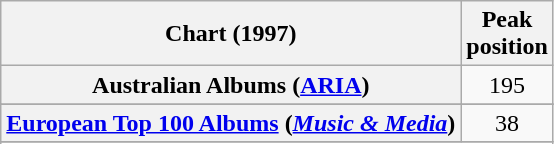<table class="wikitable sortable plainrowheaders" style="text-align:center;">
<tr>
<th scope="col">Chart (1997)</th>
<th scope="col">Peak<br>position</th>
</tr>
<tr>
<th scope="row">Australian Albums (<a href='#'>ARIA</a>)</th>
<td>195</td>
</tr>
<tr>
</tr>
<tr>
</tr>
<tr>
<th scope="row"><a href='#'>European Top 100 Albums</a> (<em><a href='#'>Music & Media</a></em>)</th>
<td>38</td>
</tr>
<tr>
</tr>
<tr>
</tr>
<tr>
</tr>
<tr>
</tr>
<tr>
</tr>
<tr>
</tr>
</table>
